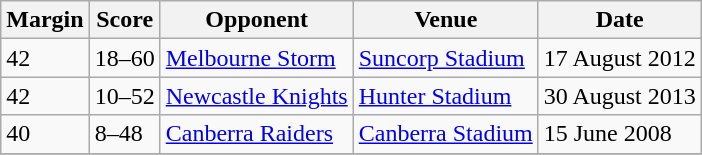<table class="wikitable">
<tr>
<th>Margin</th>
<th>Score</th>
<th>Opponent</th>
<th>Venue</th>
<th>Date</th>
</tr>
<tr>
<td>42</td>
<td>18–60</td>
<td><a href='#'>Melbourne Storm</a></td>
<td><a href='#'>Suncorp Stadium</a></td>
<td>17 August 2012</td>
</tr>
<tr>
<td>42</td>
<td>10–52</td>
<td><a href='#'>Newcastle Knights</a></td>
<td><a href='#'>Hunter Stadium</a></td>
<td>30 August 2013</td>
</tr>
<tr>
<td>40</td>
<td>8–48</td>
<td><a href='#'>Canberra Raiders</a></td>
<td><a href='#'>Canberra Stadium</a></td>
<td>15 June 2008</td>
</tr>
<tr>
</tr>
</table>
